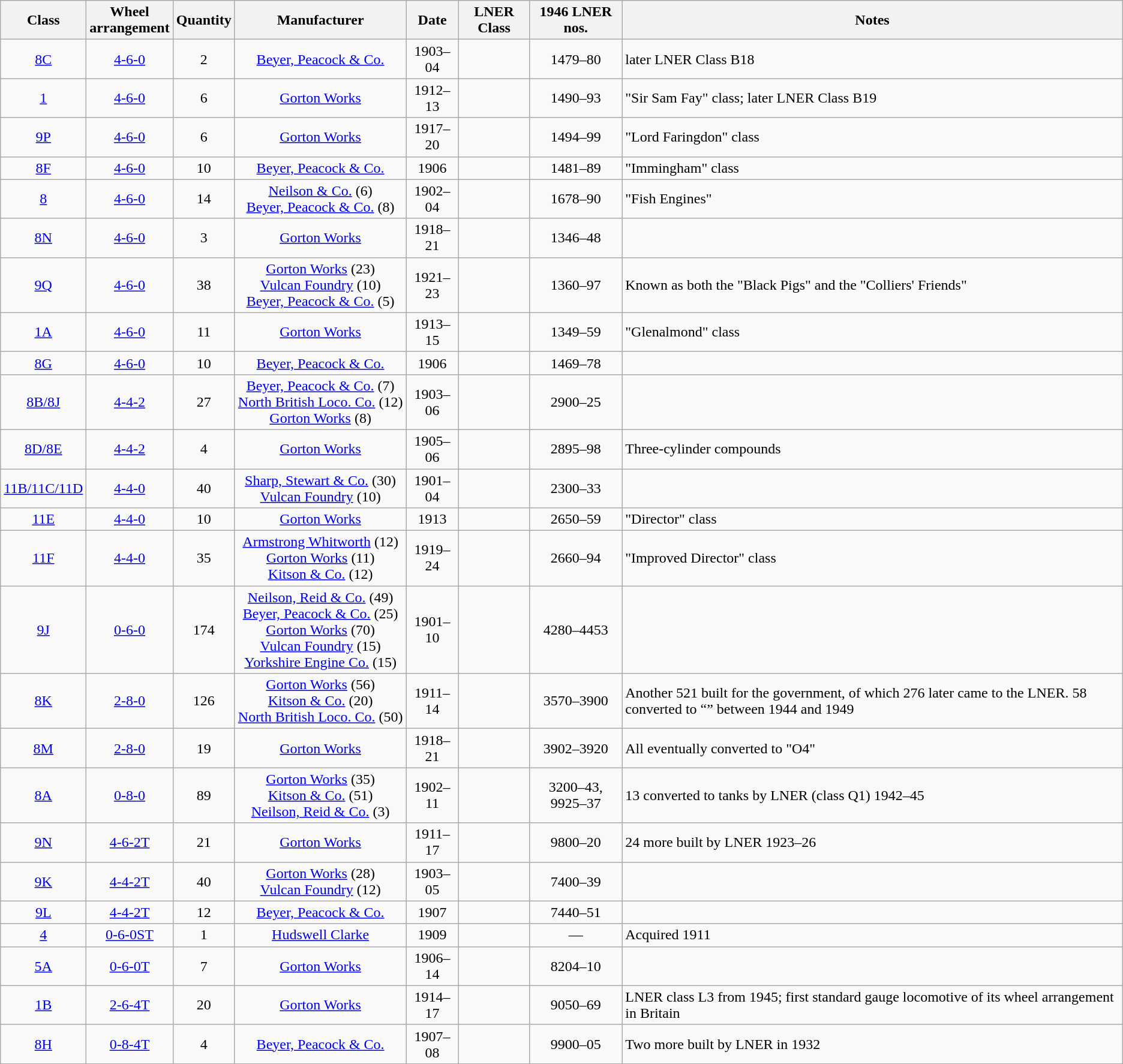<table class="wikitable sortable" style="text-align:center">
<tr>
<th>Class</th>
<th>Wheel<br>arrangement</th>
<th>Quantity</th>
<th>Manufacturer</th>
<th>Date</th>
<th>LNER Class</th>
<th>1946 LNER nos.</th>
<th>Notes</th>
</tr>
<tr>
<td><a href='#'>8C</a></td>
<td><a href='#'>4-6-0</a></td>
<td>2</td>
<td><a href='#'>Beyer, Peacock & Co.</a></td>
<td>1903–04</td>
<td></td>
<td>1479–80</td>
<td align=left>later LNER Class B18</td>
</tr>
<tr>
<td><a href='#'>1</a></td>
<td><a href='#'>4-6-0</a></td>
<td>6</td>
<td><a href='#'>Gorton Works</a></td>
<td>1912–13</td>
<td></td>
<td>1490–93</td>
<td align=left>"Sir Sam Fay" class; later LNER Class B19</td>
</tr>
<tr>
<td><a href='#'>9P</a></td>
<td><a href='#'>4-6-0</a></td>
<td>6</td>
<td><a href='#'>Gorton Works</a></td>
<td>1917–20</td>
<td></td>
<td>1494–99</td>
<td align=left>"Lord Faringdon" class</td>
</tr>
<tr>
<td><a href='#'>8F</a></td>
<td><a href='#'>4-6-0</a></td>
<td>10</td>
<td><a href='#'>Beyer, Peacock & Co.</a></td>
<td>1906</td>
<td></td>
<td>1481–89</td>
<td align=left>"Immingham" class</td>
</tr>
<tr>
<td><a href='#'>8</a></td>
<td><a href='#'>4-6-0</a></td>
<td>14</td>
<td><a href='#'>Neilson & Co.</a> (6)<br><a href='#'>Beyer, Peacock & Co.</a> (8)</td>
<td>1902–04</td>
<td></td>
<td>1678–90</td>
<td align=left>"Fish Engines"</td>
</tr>
<tr>
<td><a href='#'>8N</a></td>
<td><a href='#'>4-6-0</a></td>
<td>3</td>
<td><a href='#'>Gorton Works</a></td>
<td>1918–21</td>
<td></td>
<td>1346–48</td>
<td align=left></td>
</tr>
<tr>
<td><a href='#'>9Q</a></td>
<td><a href='#'>4-6-0</a></td>
<td>38</td>
<td><a href='#'>Gorton Works</a> (23)<br><a href='#'>Vulcan Foundry</a> (10)<br><a href='#'>Beyer, Peacock & Co.</a> (5)</td>
<td>1921–23</td>
<td></td>
<td>1360–97</td>
<td align=left>Known as both the "Black Pigs" and the "Colliers' Friends"</td>
</tr>
<tr>
<td><a href='#'>1A</a></td>
<td><a href='#'>4-6-0</a></td>
<td>11</td>
<td><a href='#'>Gorton Works</a></td>
<td>1913–15</td>
<td></td>
<td>1349–59</td>
<td align=left>"Glenalmond" class</td>
</tr>
<tr>
<td><a href='#'>8G</a></td>
<td><a href='#'>4-6-0</a></td>
<td>10</td>
<td><a href='#'>Beyer, Peacock & Co.</a></td>
<td>1906</td>
<td></td>
<td>1469–78</td>
<td align=left></td>
</tr>
<tr>
<td><a href='#'>8B/8J</a></td>
<td><a href='#'>4-4-2</a></td>
<td>27</td>
<td><a href='#'>Beyer, Peacock & Co.</a> (7)<br><a href='#'>North British Loco. Co.</a> (12)<br><a href='#'>Gorton Works</a> (8)</td>
<td>1903–06</td>
<td></td>
<td>2900–25</td>
<td align=left></td>
</tr>
<tr>
<td><a href='#'>8D/8E</a></td>
<td><a href='#'>4-4-2</a></td>
<td>4</td>
<td><a href='#'>Gorton Works</a></td>
<td>1905–06</td>
<td></td>
<td>2895–98</td>
<td align=left> Three-cylinder compounds</td>
</tr>
<tr>
<td><a href='#'>11B/11C/11D</a></td>
<td><a href='#'>4-4-0</a></td>
<td>40</td>
<td><a href='#'>Sharp, Stewart & Co.</a> (30)<br><a href='#'>Vulcan Foundry</a> (10)</td>
<td>1901–04</td>
<td></td>
<td>2300–33</td>
<td align=left></td>
</tr>
<tr>
<td><a href='#'>11E</a></td>
<td><a href='#'>4-4-0</a></td>
<td>10</td>
<td><a href='#'>Gorton Works</a></td>
<td>1913</td>
<td></td>
<td>2650–59</td>
<td align=left>"Director" class</td>
</tr>
<tr>
<td><a href='#'>11F</a></td>
<td><a href='#'>4-4-0</a></td>
<td>35</td>
<td><a href='#'>Armstrong Whitworth</a> (12)<br><a href='#'>Gorton Works</a> (11)<br><a href='#'>Kitson & Co.</a> (12)</td>
<td>1919–24</td>
<td></td>
<td>2660–94</td>
<td align=left>"Improved Director" class</td>
</tr>
<tr>
<td><a href='#'>9J</a></td>
<td><a href='#'>0-6-0</a></td>
<td>174</td>
<td><a href='#'>Neilson, Reid & Co.</a> (49)<br><a href='#'>Beyer, Peacock & Co.</a> (25)<br><a href='#'>Gorton Works</a> (70)<br><a href='#'>Vulcan Foundry</a> (15)<br><a href='#'>Yorkshire Engine Co.</a> (15)</td>
<td>1901–10</td>
<td></td>
<td>4280–4453</td>
<td align=left></td>
</tr>
<tr>
<td><a href='#'>8K</a></td>
<td><a href='#'>2-8-0</a></td>
<td>126</td>
<td><a href='#'>Gorton Works</a> (56)<br><a href='#'>Kitson & Co.</a> (20)<br><a href='#'>North British Loco. Co.</a> (50)</td>
<td>1911–14</td>
<td></td>
<td>3570–3900</td>
<td align=left>Another 521 built for the government, of which 276 later came to the LNER. 58 converted to “” between 1944 and 1949</td>
</tr>
<tr>
<td><a href='#'>8M</a></td>
<td><a href='#'>2-8-0</a></td>
<td>19</td>
<td><a href='#'>Gorton Works</a></td>
<td>1918–21</td>
<td></td>
<td>3902–3920</td>
<td align=left>All eventually converted to "O4"</td>
</tr>
<tr>
<td><a href='#'>8A</a></td>
<td><a href='#'>0-8-0</a></td>
<td>89</td>
<td><a href='#'>Gorton Works</a> (35)<br><a href='#'>Kitson & Co.</a> (51)<br><a href='#'>Neilson, Reid & Co.</a> (3)</td>
<td>1902–11</td>
<td></td>
<td>3200–43, 9925–37</td>
<td align=left>13 converted to tanks by LNER (class Q1) 1942–45</td>
</tr>
<tr>
<td><a href='#'>9N</a></td>
<td><a href='#'>4-6-2T</a></td>
<td>21</td>
<td><a href='#'>Gorton Works</a></td>
<td>1911–17</td>
<td></td>
<td>9800–20</td>
<td align=left>24 more built by LNER 1923–26</td>
</tr>
<tr>
<td><a href='#'>9K</a></td>
<td><a href='#'>4-4-2T</a></td>
<td>40</td>
<td><a href='#'>Gorton Works</a> (28)<br><a href='#'>Vulcan Foundry</a> (12)</td>
<td>1903–05</td>
<td></td>
<td>7400–39</td>
<td align=left></td>
</tr>
<tr>
<td><a href='#'>9L</a></td>
<td><a href='#'>4-4-2T</a></td>
<td>12</td>
<td><a href='#'>Beyer, Peacock & Co.</a></td>
<td>1907</td>
<td></td>
<td>7440–51</td>
<td align=left></td>
</tr>
<tr>
<td><a href='#'>4</a></td>
<td><a href='#'>0-6-0ST</a></td>
<td>1</td>
<td><a href='#'>Hudswell Clarke</a></td>
<td>1909</td>
<td></td>
<td>—</td>
<td align=left> Acquired 1911</td>
</tr>
<tr>
<td><a href='#'>5A</a></td>
<td><a href='#'>0-6-0T</a></td>
<td>7</td>
<td><a href='#'>Gorton Works</a></td>
<td>1906–14</td>
<td></td>
<td>8204–10</td>
<td align=left></td>
</tr>
<tr>
<td><a href='#'>1B</a></td>
<td><a href='#'>2-6-4T</a></td>
<td>20</td>
<td><a href='#'>Gorton Works</a></td>
<td>1914–17</td>
<td></td>
<td>9050–69</td>
<td align=left> LNER class L3 from 1945; first standard gauge locomotive of its wheel arrangement in Britain</td>
</tr>
<tr>
<td><a href='#'>8H</a></td>
<td><a href='#'>0-8-4T</a></td>
<td>4</td>
<td><a href='#'>Beyer, Peacock & Co.</a></td>
<td>1907–08</td>
<td></td>
<td>9900–05</td>
<td align=left> Two more built by LNER in 1932</td>
</tr>
</table>
